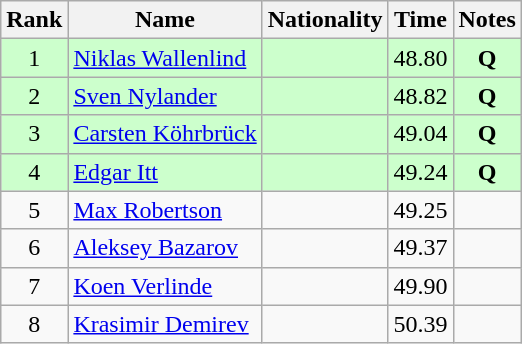<table class="wikitable sortable" style="text-align:center">
<tr>
<th>Rank</th>
<th>Name</th>
<th>Nationality</th>
<th>Time</th>
<th>Notes</th>
</tr>
<tr bgcolor=ccffcc>
<td>1</td>
<td align=left><a href='#'>Niklas Wallenlind</a></td>
<td align=left></td>
<td>48.80</td>
<td><strong>Q</strong></td>
</tr>
<tr bgcolor=ccffcc>
<td>2</td>
<td align=left><a href='#'>Sven Nylander</a></td>
<td align=left></td>
<td>48.82</td>
<td><strong>Q</strong></td>
</tr>
<tr bgcolor=ccffcc>
<td>3</td>
<td align=left><a href='#'>Carsten Köhrbrück</a></td>
<td align=left></td>
<td>49.04</td>
<td><strong>Q</strong></td>
</tr>
<tr bgcolor=ccffcc>
<td>4</td>
<td align=left><a href='#'>Edgar Itt</a></td>
<td align=left></td>
<td>49.24</td>
<td><strong>Q</strong></td>
</tr>
<tr>
<td>5</td>
<td align=left><a href='#'>Max Robertson</a></td>
<td align=left></td>
<td>49.25</td>
<td></td>
</tr>
<tr>
<td>6</td>
<td align=left><a href='#'>Aleksey Bazarov</a></td>
<td align=left></td>
<td>49.37</td>
<td></td>
</tr>
<tr>
<td>7</td>
<td align=left><a href='#'>Koen Verlinde</a></td>
<td align=left></td>
<td>49.90</td>
<td></td>
</tr>
<tr>
<td>8</td>
<td align=left><a href='#'>Krasimir Demirev</a></td>
<td align=left></td>
<td>50.39</td>
<td></td>
</tr>
</table>
